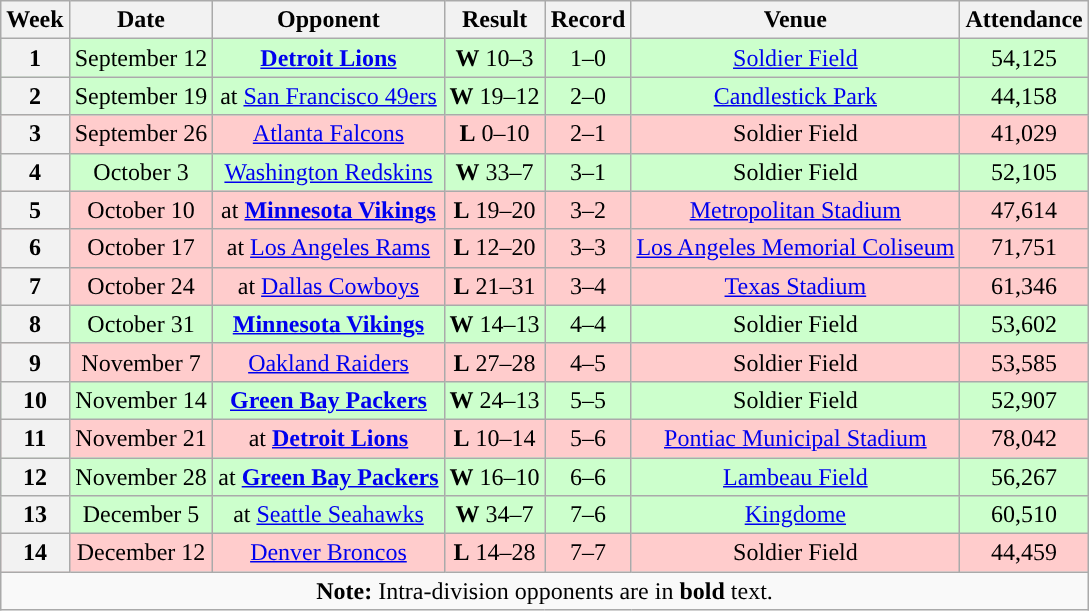<table class="wikitable" style="text-align:center">
<tr>
<th>Week</th>
<th>Date</th>
<th>Opponent</th>
<th>Result</th>
<th>Record</th>
<th>Venue</th>
<th>Attendance</th>
</tr>
<tr style="background:#cfc">
<th>1</th>
<td>September 12</td>
<td><strong><a href='#'>Detroit Lions</a></strong></td>
<td><strong>W</strong> 10–3</td>
<td>1–0</td>
<td><a href='#'>Soldier Field</a></td>
<td>54,125</td>
</tr>
<tr style="background:#cfc">
<th>2</th>
<td>September 19</td>
<td>at <a href='#'>San Francisco 49ers</a></td>
<td><strong>W</strong> 19–12</td>
<td>2–0</td>
<td><a href='#'>Candlestick Park</a></td>
<td>44,158</td>
</tr>
<tr style="background:#fcc">
<th>3</th>
<td>September 26</td>
<td><a href='#'>Atlanta Falcons</a></td>
<td><strong>L</strong> 0–10</td>
<td>2–1</td>
<td>Soldier Field</td>
<td>41,029</td>
</tr>
<tr style="background:#cfc">
<th>4</th>
<td>October 3</td>
<td><a href='#'>Washington Redskins</a></td>
<td><strong>W</strong> 33–7</td>
<td>3–1</td>
<td>Soldier Field</td>
<td>52,105</td>
</tr>
<tr style="background:#fcc">
<th>5</th>
<td>October 10</td>
<td>at <strong><a href='#'>Minnesota Vikings</a></strong></td>
<td><strong>L</strong> 19–20</td>
<td>3–2</td>
<td><a href='#'>Metropolitan Stadium</a></td>
<td>47,614</td>
</tr>
<tr style="background:#fcc">
<th>6</th>
<td>October 17</td>
<td>at <a href='#'>Los Angeles Rams</a></td>
<td><strong>L</strong> 12–20</td>
<td>3–3</td>
<td><a href='#'>Los Angeles Memorial Coliseum</a></td>
<td>71,751</td>
</tr>
<tr style="background:#fcc">
<th>7</th>
<td>October 24</td>
<td>at <a href='#'>Dallas Cowboys</a></td>
<td><strong>L</strong> 21–31</td>
<td>3–4</td>
<td><a href='#'>Texas Stadium</a></td>
<td>61,346</td>
</tr>
<tr style="background:#cfc">
<th>8</th>
<td>October 31</td>
<td><strong><a href='#'>Minnesota Vikings</a></strong></td>
<td><strong>W</strong> 14–13</td>
<td>4–4</td>
<td>Soldier Field</td>
<td>53,602</td>
</tr>
<tr style="background:#fcc">
<th>9</th>
<td>November 7</td>
<td><a href='#'>Oakland Raiders</a></td>
<td><strong>L</strong> 27–28</td>
<td>4–5</td>
<td>Soldier Field</td>
<td>53,585</td>
</tr>
<tr style="background:#cfc">
<th>10</th>
<td>November 14</td>
<td><strong><a href='#'>Green Bay Packers</a></strong></td>
<td><strong>W</strong> 24–13</td>
<td>5–5</td>
<td>Soldier Field</td>
<td>52,907</td>
</tr>
<tr style="background:#fcc">
<th>11</th>
<td>November 21</td>
<td>at <strong><a href='#'>Detroit Lions</a></strong></td>
<td><strong>L</strong> 10–14</td>
<td>5–6</td>
<td><a href='#'>Pontiac Municipal Stadium</a></td>
<td>78,042</td>
</tr>
<tr style="background:#cfc">
<th>12</th>
<td>November 28</td>
<td>at <strong><a href='#'>Green Bay Packers</a></strong></td>
<td><strong>W</strong> 16–10</td>
<td>6–6</td>
<td><a href='#'>Lambeau Field</a></td>
<td>56,267</td>
</tr>
<tr style="background:#cfc">
<th>13</th>
<td>December 5</td>
<td>at <a href='#'>Seattle Seahawks</a></td>
<td><strong>W</strong> 34–7</td>
<td>7–6</td>
<td><a href='#'>Kingdome</a></td>
<td>60,510</td>
</tr>
<tr style="background:#fcc">
<th>14</th>
<td>December 12</td>
<td><a href='#'>Denver Broncos</a></td>
<td><strong>L</strong> 14–28</td>
<td>7–7</td>
<td>Soldier Field</td>
<td>44,459</td>
</tr>
<tr>
<td colspan="8"><strong>Note:</strong> Intra-division opponents are in <strong>bold</strong> text.</td>
</tr>
</table>
